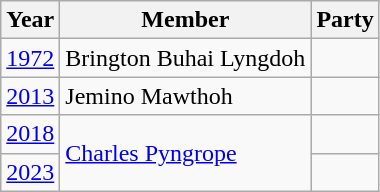<table class="wikitable sortable">
<tr>
<th>Year</th>
<th>Member</th>
<th colspan="2">Party</th>
</tr>
<tr>
<td><a href='#'>1972</a></td>
<td>Brington Buhai Lyngdoh</td>
<td></td>
</tr>
<tr>
<td><a href='#'>2013</a></td>
<td>Jemino Mawthoh</td>
<td></td>
</tr>
<tr>
<td><a href='#'>2018</a></td>
<td rowspan=2><a href='#'>Charles Pyngrope</a></td>
<td></td>
</tr>
<tr>
<td><a href='#'>2023</a></td>
<td></td>
</tr>
</table>
